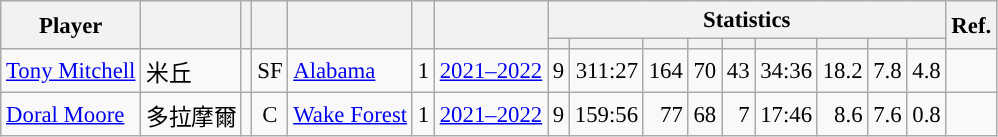<table class="wikitable sortable" style="font-size:95%; text-align:right;">
<tr>
<th rowspan="2">Player</th>
<th rowspan="2"></th>
<th rowspan="2"></th>
<th rowspan="2"></th>
<th rowspan="2"></th>
<th rowspan="2"></th>
<th rowspan="2"></th>
<th colspan="9">Statistics</th>
<th rowspan="2">Ref.</th>
</tr>
<tr>
<th></th>
<th></th>
<th></th>
<th></th>
<th></th>
<th></th>
<th></th>
<th></th>
<th></th>
</tr>
<tr>
<td align="left"><a href='#'>Tony Mitchell</a></td>
<td align="left">米丘</td>
<td align="center"></td>
<td align="center">SF</td>
<td align="left"><a href='#'>Alabama</a></td>
<td align="center">1</td>
<td align="center"><a href='#'>2021–2022</a></td>
<td>9</td>
<td>311:27</td>
<td>164</td>
<td>70</td>
<td>43</td>
<td>34:36</td>
<td>18.2</td>
<td>7.8</td>
<td>4.8</td>
<td align="center"></td>
</tr>
<tr>
<td align="left"><a href='#'>Doral Moore</a></td>
<td align="left">多拉摩爾</td>
<td align="center"></td>
<td align="center">C</td>
<td align="left"><a href='#'>Wake Forest</a></td>
<td align="center">1</td>
<td align="center"><a href='#'>2021–2022</a></td>
<td>9</td>
<td>159:56</td>
<td>77</td>
<td>68</td>
<td>7</td>
<td>17:46</td>
<td>8.6</td>
<td>7.6</td>
<td>0.8</td>
<td align="center"></td>
</tr>
</table>
